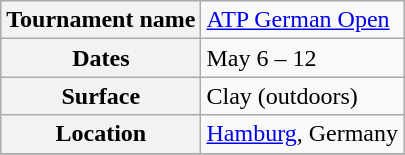<table class="wikitable">
<tr>
<th>Tournament name</th>
<td><a href='#'>ATP German Open</a></td>
</tr>
<tr>
<th>Dates</th>
<td>May 6 – 12</td>
</tr>
<tr>
<th>Surface</th>
<td>Clay (outdoors)</td>
</tr>
<tr>
<th>Location</th>
<td><a href='#'>Hamburg</a>, Germany</td>
</tr>
<tr>
</tr>
</table>
